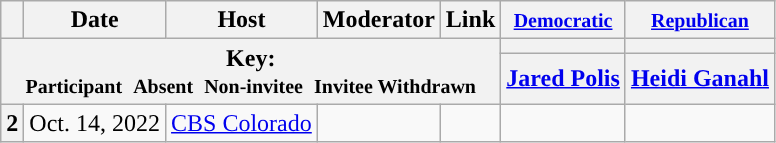<table class="wikitable" style="text-align:center;">
<tr>
<th scope="col"></th>
<th scope="col">Date</th>
<th scope="col">Host</th>
<th scope="col">Moderator</th>
<th scope="col">Link</th>
<th scope="col"><small><a href='#'>Democratic</a></small></th>
<th scope="col"><small><a href='#'>Republican</a></small></th>
</tr>
<tr>
<th colspan="5" rowspan="2">Key:<br> <small>Participant </small>  <small>Absent </small>  <small>Non-invitee </small>  <small>Invitee  Withdrawn</small></th>
<th scope="col" style="background:"></th>
<th scope="col" style="background:"></th>
</tr>
<tr>
<th scope="col"><a href='#'>Jared Polis</a></th>
<th scope="col"><a href='#'>Heidi Ganahl</a></th>
</tr>
<tr>
<th scope="row">2</th>
<td style="white-space:nowrap;">Oct. 14, 2022</td>
<td style="white-space:nowrap;"><a href='#'>CBS Colorado</a></td>
<td style="white-space:nowrap;"></td>
<td style="white-space:nowrap;"></td>
<td></td>
<td></td>
</tr>
</table>
